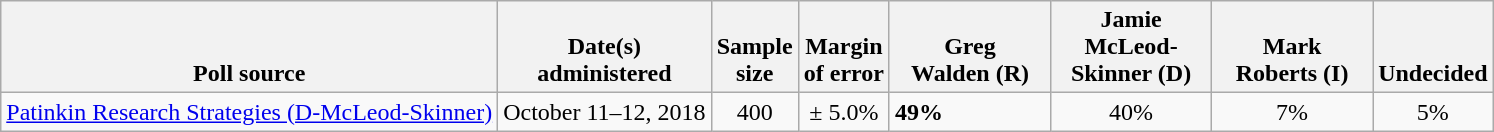<table class="wikitable">
<tr valign= bottom>
<th>Poll source</th>
<th>Date(s)<br>administered</th>
<th>Sample<br>size</th>
<th>Margin<br>of error</th>
<th style="width:100px;">Greg<br>Walden (R)</th>
<th style="width:100px;">Jamie<br>McLeod-Skinner (D)</th>
<th style="width:100px;">Mark<br>Roberts (I)</th>
<th>Undecided</th>
</tr>
<tr>
<td><a href='#'>Patinkin Research Strategies (D-McLeod-Skinner)</a></td>
<td align=center>October 11–12, 2018</td>
<td align=center>400</td>
<td align=center>± 5.0%</td>
<td><strong>49%</strong></td>
<td align=center>40%</td>
<td align=center>7%</td>
<td align=center>5%</td>
</tr>
</table>
